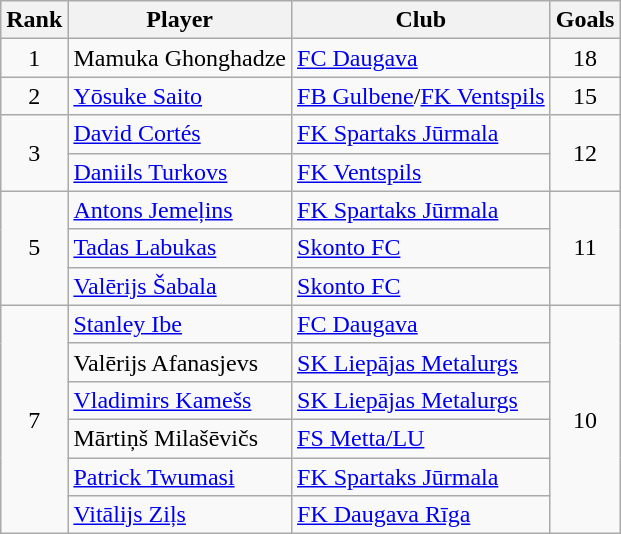<table class="wikitable" style="text-align:center">
<tr>
<th>Rank</th>
<th>Player</th>
<th>Club</th>
<th>Goals</th>
</tr>
<tr>
<td>1</td>
<td align="left"> Mamuka Ghonghadze</td>
<td align="left"><a href='#'>FC Daugava</a></td>
<td>18</td>
</tr>
<tr>
<td>2</td>
<td align="left"> <a href='#'>Yōsuke Saito</a></td>
<td align="left"><a href='#'>FB Gulbene</a>/<a href='#'>FK Ventspils</a></td>
<td>15</td>
</tr>
<tr>
<td rowspan="2">3</td>
<td align="left"> <a href='#'>David Cortés</a></td>
<td align="left"><a href='#'>FK Spartaks Jūrmala</a></td>
<td rowspan="2">12</td>
</tr>
<tr>
<td align="left"> <a href='#'>Daniils Turkovs</a></td>
<td align="left"><a href='#'>FK Ventspils</a></td>
</tr>
<tr>
<td rowspan="3">5</td>
<td align="left"> <a href='#'>Antons Jemeļins</a></td>
<td align="left"><a href='#'>FK Spartaks Jūrmala</a></td>
<td rowspan="3">11</td>
</tr>
<tr>
<td align="left"> <a href='#'>Tadas Labukas</a></td>
<td align="left"><a href='#'>Skonto FC</a></td>
</tr>
<tr>
<td align="left"> <a href='#'>Valērijs Šabala</a></td>
<td align="left"><a href='#'>Skonto FC</a></td>
</tr>
<tr>
<td rowspan="6">7</td>
<td align="left"> <a href='#'>Stanley Ibe</a></td>
<td align="left"><a href='#'>FC Daugava</a></td>
<td rowspan="6">10</td>
</tr>
<tr>
<td align="left"> Valērijs Afanasjevs</td>
<td align="left"><a href='#'>SK Liepājas Metalurgs</a></td>
</tr>
<tr>
<td align="left"> <a href='#'>Vladimirs Kamešs</a></td>
<td align="left"><a href='#'>SK Liepājas Metalurgs</a></td>
</tr>
<tr>
<td align="left"> Mārtiņš Milašēvičs</td>
<td align="left"><a href='#'>FS Metta/LU</a></td>
</tr>
<tr>
<td align="left"> <a href='#'>Patrick Twumasi</a></td>
<td align="left"><a href='#'>FK Spartaks Jūrmala</a></td>
</tr>
<tr>
<td align="left"> <a href='#'>Vitālijs Ziļs</a></td>
<td align="left"><a href='#'>FK Daugava Rīga</a></td>
</tr>
</table>
